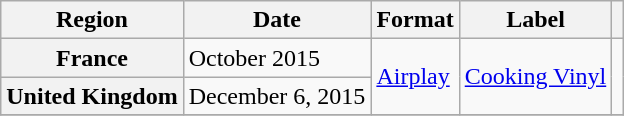<table class="wikitable plainrowheaders">
<tr>
<th scope="col">Region</th>
<th scope="col">Date</th>
<th scope="col">Format</th>
<th scope="col">Label</th>
<th scope="col"></th>
</tr>
<tr>
<th scope="row">France</th>
<td>October 2015</td>
<td rowspan="2"><a href='#'>Airplay</a></td>
<td rowspan="2"><a href='#'>Cooking Vinyl</a></td>
<td rowspan="2" align="center"></td>
</tr>
<tr>
<th scope="row">United Kingdom</th>
<td>December 6, 2015</td>
</tr>
<tr>
</tr>
</table>
